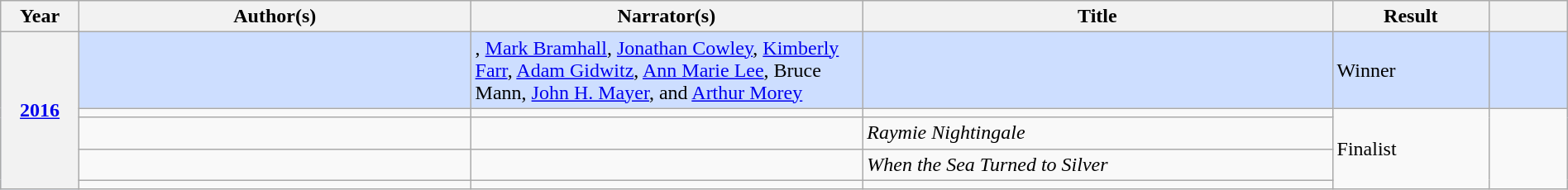<table class="wikitable sortable mw-collapsible" width="100%">
<tr>
<th scope=col width="5%">Year</th>
<th scope=col width="25%">Author(s)</th>
<th scope=col width="25%">Narrator(s)</th>
<th scope=col width="30%">Title</th>
<th scope=col width="10%">Result</th>
<th scope=col width="5%" class="unsortable"></th>
</tr>
<tr style="background:#cddeff">
<th scope=row rowspan="5"><a href='#'>2016</a></th>
<td></td>
<td>, <a href='#'>Mark Bramhall</a>, <a href='#'>Jonathan Cowley</a>, <a href='#'>Kimberly Farr</a>, <a href='#'>Adam Gidwitz</a>, <a href='#'>Ann Marie Lee</a>, Bruce Mann, <a href='#'>John H. Mayer</a>, and <a href='#'>Arthur Morey</a></td>
<td><em></em></td>
<td>Winner</td>
<td></td>
</tr>
<tr>
<td></td>
<td></td>
<td><em></em></td>
<td rowspan="4">Finalist</td>
<td rowspan="4"></td>
</tr>
<tr>
<td></td>
<td></td>
<td><em>Raymie Nightingale</em></td>
</tr>
<tr>
<td></td>
<td></td>
<td><em>When the Sea Turned to Silver</em></td>
</tr>
<tr>
<td></td>
<td></td>
<td><em></em></td>
</tr>
</table>
